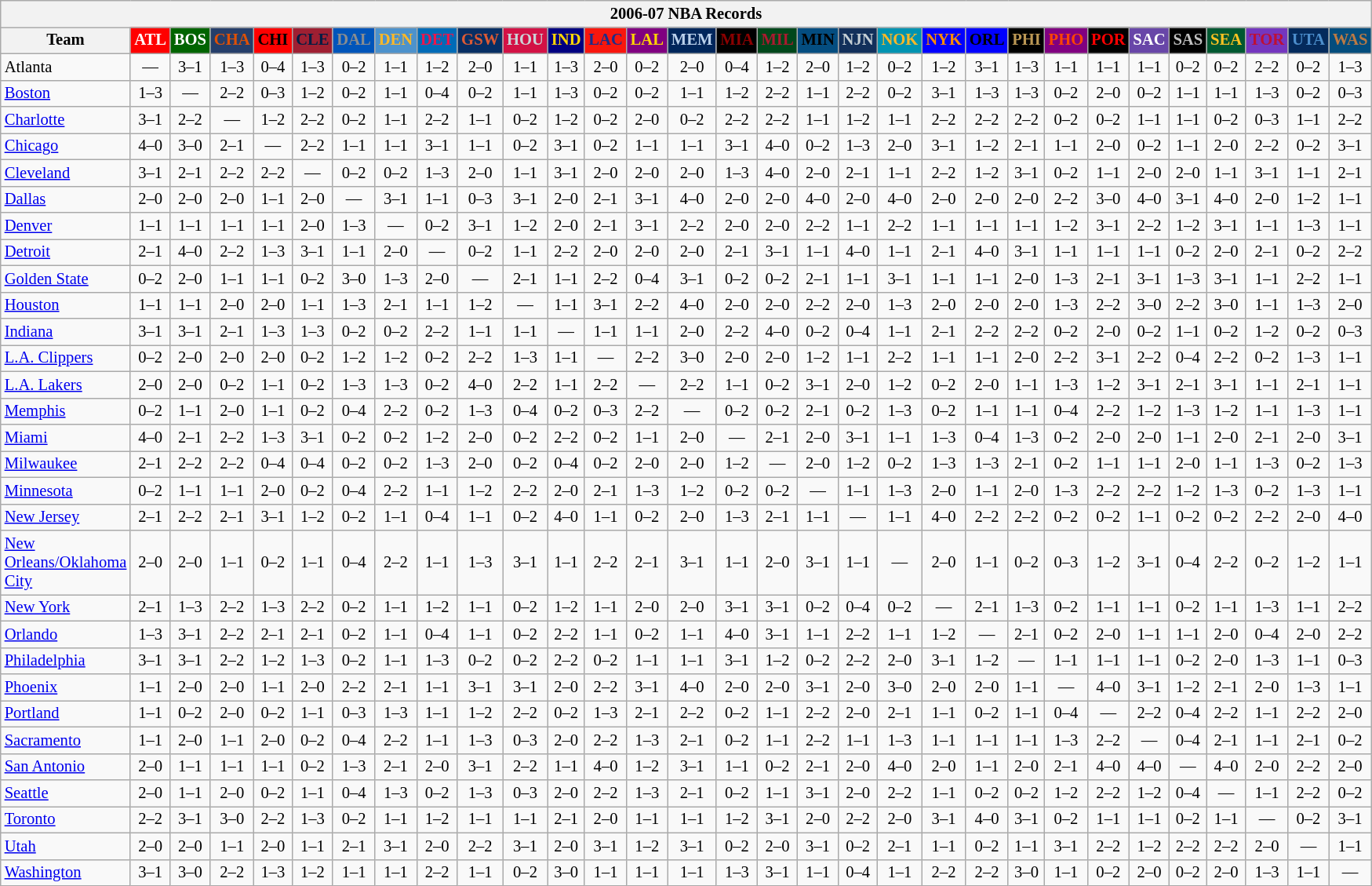<table class="wikitable" style="font-size:86%; text-align:center;">
<tr>
<th colspan=31>2006-07 NBA Records</th>
</tr>
<tr>
<th width=100>Team</th>
<th style="background:#FF0000;color:#FFFFFF;width=35">ATL</th>
<th style="background:#006400;color:#FFFFFF;width=35">BOS</th>
<th style="background:#253E6A;color:#DF5106;width=35">CHA</th>
<th style="background:#FF0000;color:#000000;width=35">CHI</th>
<th style="background:#9F1F32;color:#001D43;width=35">CLE</th>
<th style="background:#0055BA;color:#898D8F;width=35">DAL</th>
<th style="background:#4C92CC;color:#FDB827;width=35">DEN</th>
<th style="background:#006BB7;color:#ED164B;width=35">DET</th>
<th style="background:#072E63;color:#DC5A34;width=35">GSW</th>
<th style="background:#D31145;color:#CBD4D8;width=35">HOU</th>
<th style="background:#000080;color:#FFD700;width=35">IND</th>
<th style="background:#F9160D;color:#1A2E8B;width=35">LAC</th>
<th style="background:#800080;color:#FFD700;width=35">LAL</th>
<th style="background:#00265B;color:#BAD1EB;width=35">MEM</th>
<th style="background:#000000;color:#8B0000;width=35">MIA</th>
<th style="background:#00471B;color:#AC1A2F;width=35">MIL</th>
<th style="background:#044D80;color:#000000;width=35">MIN</th>
<th style="background:#12305B;color:#C4CED4;width=35">NJN</th>
<th style="background:#0093B1;color:#FDB827;width=35">NOK</th>
<th style="background:#0000FF;color:#FF8C00;width=35">NYK</th>
<th style="background:#0000FF;color:#000000;width=35">ORL</th>
<th style="background:#000000;color:#BB9754;width=35">PHI</th>
<th style="background:#800080;color:#FF4500;width=35">PHO</th>
<th style="background:#000000;color:#FF0000;width=35">POR</th>
<th style="background:#6846A8;color:#FFFFFF;width=35">SAC</th>
<th style="background:#000000;color:#C0C0C0;width=35">SAS</th>
<th style="background:#005831;color:#FFC322;width=35">SEA</th>
<th style="background:#7436BF;color:#BE0F34;width=35">TOR</th>
<th style="background:#042A5C;color:#4C8ECC;width=35">UTA</th>
<th style="background:#044D7D;color:#BC7A44;width=35">WAS</th>
</tr>
<tr>
<td style="text-align:left;">Atlanta</td>
<td>—</td>
<td>3–1</td>
<td>1–3</td>
<td>0–4</td>
<td>1–3</td>
<td>0–2</td>
<td>1–1</td>
<td>1–2</td>
<td>2–0</td>
<td>1–1</td>
<td>1–3</td>
<td>2–0</td>
<td>0–2</td>
<td>2–0</td>
<td>0–4</td>
<td>1–2</td>
<td>2–0</td>
<td>1–2</td>
<td>0–2</td>
<td>1–2</td>
<td>3–1</td>
<td>1–3</td>
<td>1–1</td>
<td>1–1</td>
<td>1–1</td>
<td>0–2</td>
<td>0–2</td>
<td>2–2</td>
<td>0–2</td>
<td>1–3</td>
</tr>
<tr>
<td style="text-align:left;"><a href='#'>Boston</a></td>
<td>1–3</td>
<td>—</td>
<td>2–2</td>
<td>0–3</td>
<td>1–2</td>
<td>0–2</td>
<td>1–1</td>
<td>0–4</td>
<td>0–2</td>
<td>1–1</td>
<td>1–3</td>
<td>0–2</td>
<td>0–2</td>
<td>1–1</td>
<td>1–2</td>
<td>2–2</td>
<td>1–1</td>
<td>2–2</td>
<td>0–2</td>
<td>3–1</td>
<td>1–3</td>
<td>1–3</td>
<td>0–2</td>
<td>2–0</td>
<td>0–2</td>
<td>1–1</td>
<td>1–1</td>
<td>1–3</td>
<td>0–2</td>
<td>0–3</td>
</tr>
<tr>
<td style="text-align:left;"><a href='#'>Charlotte</a></td>
<td>3–1</td>
<td>2–2</td>
<td>—</td>
<td>1–2</td>
<td>2–2</td>
<td>0–2</td>
<td>1–1</td>
<td>2–2</td>
<td>1–1</td>
<td>0–2</td>
<td>1–2</td>
<td>0–2</td>
<td>2–0</td>
<td>0–2</td>
<td>2–2</td>
<td>2–2</td>
<td>1–1</td>
<td>1–2</td>
<td>1–1</td>
<td>2–2</td>
<td>2–2</td>
<td>2–2</td>
<td>0–2</td>
<td>0–2</td>
<td>1–1</td>
<td>1–1</td>
<td>0–2</td>
<td>0–3</td>
<td>1–1</td>
<td>2–2</td>
</tr>
<tr>
<td style="text-align:left;"><a href='#'>Chicago</a></td>
<td>4–0</td>
<td>3–0</td>
<td>2–1</td>
<td>—</td>
<td>2–2</td>
<td>1–1</td>
<td>1–1</td>
<td>3–1</td>
<td>1–1</td>
<td>0–2</td>
<td>3–1</td>
<td>0–2</td>
<td>1–1</td>
<td>1–1</td>
<td>3–1</td>
<td>4–0</td>
<td>0–2</td>
<td>1–3</td>
<td>2–0</td>
<td>3–1</td>
<td>1–2</td>
<td>2–1</td>
<td>1–1</td>
<td>2–0</td>
<td>0–2</td>
<td>1–1</td>
<td>2–0</td>
<td>2–2</td>
<td>0–2</td>
<td>3–1</td>
</tr>
<tr>
<td style="text-align:left;"><a href='#'>Cleveland</a></td>
<td>3–1</td>
<td>2–1</td>
<td>2–2</td>
<td>2–2</td>
<td>—</td>
<td>0–2</td>
<td>0–2</td>
<td>1–3</td>
<td>2–0</td>
<td>1–1</td>
<td>3–1</td>
<td>2–0</td>
<td>2–0</td>
<td>2–0</td>
<td>1–3</td>
<td>4–0</td>
<td>2–0</td>
<td>2–1</td>
<td>1–1</td>
<td>2–2</td>
<td>1–2</td>
<td>3–1</td>
<td>0–2</td>
<td>1–1</td>
<td>2–0</td>
<td>2–0</td>
<td>1–1</td>
<td>3–1</td>
<td>1–1</td>
<td>2–1</td>
</tr>
<tr>
<td style="text-align:left;"><a href='#'>Dallas</a></td>
<td>2–0</td>
<td>2–0</td>
<td>2–0</td>
<td>1–1</td>
<td>2–0</td>
<td>—</td>
<td>3–1</td>
<td>1–1</td>
<td>0–3</td>
<td>3–1</td>
<td>2–0</td>
<td>2–1</td>
<td>3–1</td>
<td>4–0</td>
<td>2–0</td>
<td>2–0</td>
<td>4–0</td>
<td>2–0</td>
<td>4–0</td>
<td>2–0</td>
<td>2–0</td>
<td>2–0</td>
<td>2–2</td>
<td>3–0</td>
<td>4–0</td>
<td>3–1</td>
<td>4–0</td>
<td>2–0</td>
<td>1–2</td>
<td>1–1</td>
</tr>
<tr>
<td style="text-align:left;"><a href='#'>Denver</a></td>
<td>1–1</td>
<td>1–1</td>
<td>1–1</td>
<td>1–1</td>
<td>2–0</td>
<td>1–3</td>
<td>—</td>
<td>0–2</td>
<td>3–1</td>
<td>1–2</td>
<td>2–0</td>
<td>2–1</td>
<td>3–1</td>
<td>2–2</td>
<td>2–0</td>
<td>2–0</td>
<td>2–2</td>
<td>1–1</td>
<td>2–2</td>
<td>1–1</td>
<td>1–1</td>
<td>1–1</td>
<td>1–2</td>
<td>3–1</td>
<td>2–2</td>
<td>1–2</td>
<td>3–1</td>
<td>1–1</td>
<td>1–3</td>
<td>1–1</td>
</tr>
<tr>
<td style="text-align:left;"><a href='#'>Detroit</a></td>
<td>2–1</td>
<td>4–0</td>
<td>2–2</td>
<td>1–3</td>
<td>3–1</td>
<td>1–1</td>
<td>2–0</td>
<td>—</td>
<td>0–2</td>
<td>1–1</td>
<td>2–2</td>
<td>2–0</td>
<td>2–0</td>
<td>2–0</td>
<td>2–1</td>
<td>3–1</td>
<td>1–1</td>
<td>4–0</td>
<td>1–1</td>
<td>2–1</td>
<td>4–0</td>
<td>3–1</td>
<td>1–1</td>
<td>1–1</td>
<td>1–1</td>
<td>0–2</td>
<td>2–0</td>
<td>2–1</td>
<td>0–2</td>
<td>2–2</td>
</tr>
<tr>
<td style="text-align:left;"><a href='#'>Golden State</a></td>
<td>0–2</td>
<td>2–0</td>
<td>1–1</td>
<td>1–1</td>
<td>0–2</td>
<td>3–0</td>
<td>1–3</td>
<td>2–0</td>
<td>—</td>
<td>2–1</td>
<td>1–1</td>
<td>2–2</td>
<td>0–4</td>
<td>3–1</td>
<td>0–2</td>
<td>0–2</td>
<td>2–1</td>
<td>1–1</td>
<td>3–1</td>
<td>1–1</td>
<td>1–1</td>
<td>2–0</td>
<td>1–3</td>
<td>2–1</td>
<td>3–1</td>
<td>1–3</td>
<td>3–1</td>
<td>1–1</td>
<td>2–2</td>
<td>1–1</td>
</tr>
<tr>
<td style="text-align:left;"><a href='#'>Houston</a></td>
<td>1–1</td>
<td>1–1</td>
<td>2–0</td>
<td>2–0</td>
<td>1–1</td>
<td>1–3</td>
<td>2–1</td>
<td>1–1</td>
<td>1–2</td>
<td>—</td>
<td>1–1</td>
<td>3–1</td>
<td>2–2</td>
<td>4–0</td>
<td>2–0</td>
<td>2–0</td>
<td>2–2</td>
<td>2–0</td>
<td>1–3</td>
<td>2–0</td>
<td>2–0</td>
<td>2–0</td>
<td>1–3</td>
<td>2–2</td>
<td>3–0</td>
<td>2–2</td>
<td>3–0</td>
<td>1–1</td>
<td>1–3</td>
<td>2–0</td>
</tr>
<tr>
<td style="text-align:left;"><a href='#'>Indiana</a></td>
<td>3–1</td>
<td>3–1</td>
<td>2–1</td>
<td>1–3</td>
<td>1–3</td>
<td>0–2</td>
<td>0–2</td>
<td>2–2</td>
<td>1–1</td>
<td>1–1</td>
<td>—</td>
<td>1–1</td>
<td>1–1</td>
<td>2–0</td>
<td>2–2</td>
<td>4–0</td>
<td>0–2</td>
<td>0–4</td>
<td>1–1</td>
<td>2–1</td>
<td>2–2</td>
<td>2–2</td>
<td>0–2</td>
<td>2–0</td>
<td>0–2</td>
<td>1–1</td>
<td>0–2</td>
<td>1–2</td>
<td>0–2</td>
<td>0–3</td>
</tr>
<tr>
<td style="text-align:left;"><a href='#'>L.A. Clippers</a></td>
<td>0–2</td>
<td>2–0</td>
<td>2–0</td>
<td>2–0</td>
<td>0–2</td>
<td>1–2</td>
<td>1–2</td>
<td>0–2</td>
<td>2–2</td>
<td>1–3</td>
<td>1–1</td>
<td>—</td>
<td>2–2</td>
<td>3–0</td>
<td>2–0</td>
<td>2–0</td>
<td>1–2</td>
<td>1–1</td>
<td>2–2</td>
<td>1–1</td>
<td>1–1</td>
<td>2–0</td>
<td>2–2</td>
<td>3–1</td>
<td>2–2</td>
<td>0–4</td>
<td>2–2</td>
<td>0–2</td>
<td>1–3</td>
<td>1–1</td>
</tr>
<tr>
<td style="text-align:left;"><a href='#'>L.A. Lakers</a></td>
<td>2–0</td>
<td>2–0</td>
<td>0–2</td>
<td>1–1</td>
<td>0–2</td>
<td>1–3</td>
<td>1–3</td>
<td>0–2</td>
<td>4–0</td>
<td>2–2</td>
<td>1–1</td>
<td>2–2</td>
<td>—</td>
<td>2–2</td>
<td>1–1</td>
<td>0–2</td>
<td>3–1</td>
<td>2–0</td>
<td>1–2</td>
<td>0–2</td>
<td>2–0</td>
<td>1–1</td>
<td>1–3</td>
<td>1–2</td>
<td>3–1</td>
<td>2–1</td>
<td>3–1</td>
<td>1–1</td>
<td>2–1</td>
<td>1–1</td>
</tr>
<tr>
<td style="text-align:left;"><a href='#'>Memphis</a></td>
<td>0–2</td>
<td>1–1</td>
<td>2–0</td>
<td>1–1</td>
<td>0–2</td>
<td>0–4</td>
<td>2–2</td>
<td>0–2</td>
<td>1–3</td>
<td>0–4</td>
<td>0–2</td>
<td>0–3</td>
<td>2–2</td>
<td>—</td>
<td>0–2</td>
<td>0–2</td>
<td>2–1</td>
<td>0–2</td>
<td>1–3</td>
<td>0–2</td>
<td>1–1</td>
<td>1–1</td>
<td>0–4</td>
<td>2–2</td>
<td>1–2</td>
<td>1–3</td>
<td>1–2</td>
<td>1–1</td>
<td>1–3</td>
<td>1–1</td>
</tr>
<tr>
<td style="text-align:left;"><a href='#'>Miami</a></td>
<td>4–0</td>
<td>2–1</td>
<td>2–2</td>
<td>1–3</td>
<td>3–1</td>
<td>0–2</td>
<td>0–2</td>
<td>1–2</td>
<td>2–0</td>
<td>0–2</td>
<td>2–2</td>
<td>0–2</td>
<td>1–1</td>
<td>2–0</td>
<td>—</td>
<td>2–1</td>
<td>2–0</td>
<td>3–1</td>
<td>1–1</td>
<td>1–3</td>
<td>0–4</td>
<td>1–3</td>
<td>0–2</td>
<td>2–0</td>
<td>2–0</td>
<td>1–1</td>
<td>2–0</td>
<td>2–1</td>
<td>2–0</td>
<td>3–1</td>
</tr>
<tr>
<td style="text-align:left;"><a href='#'>Milwaukee</a></td>
<td>2–1</td>
<td>2–2</td>
<td>2–2</td>
<td>0–4</td>
<td>0–4</td>
<td>0–2</td>
<td>0–2</td>
<td>1–3</td>
<td>2–0</td>
<td>0–2</td>
<td>0–4</td>
<td>0–2</td>
<td>2–0</td>
<td>2–0</td>
<td>1–2</td>
<td>—</td>
<td>2–0</td>
<td>1–2</td>
<td>0–2</td>
<td>1–3</td>
<td>1–3</td>
<td>2–1</td>
<td>0–2</td>
<td>1–1</td>
<td>1–1</td>
<td>2–0</td>
<td>1–1</td>
<td>1–3</td>
<td>0–2</td>
<td>1–3</td>
</tr>
<tr>
<td style="text-align:left;"><a href='#'>Minnesota</a></td>
<td>0–2</td>
<td>1–1</td>
<td>1–1</td>
<td>2–0</td>
<td>0–2</td>
<td>0–4</td>
<td>2–2</td>
<td>1–1</td>
<td>1–2</td>
<td>2–2</td>
<td>2–0</td>
<td>2–1</td>
<td>1–3</td>
<td>1–2</td>
<td>0–2</td>
<td>0–2</td>
<td>—</td>
<td>1–1</td>
<td>1–3</td>
<td>2–0</td>
<td>1–1</td>
<td>2–0</td>
<td>1–3</td>
<td>2–2</td>
<td>2–2</td>
<td>1–2</td>
<td>1–3</td>
<td>0–2</td>
<td>1–3</td>
<td>1–1</td>
</tr>
<tr>
<td style="text-align:left;"><a href='#'>New Jersey</a></td>
<td>2–1</td>
<td>2–2</td>
<td>2–1</td>
<td>3–1</td>
<td>1–2</td>
<td>0–2</td>
<td>1–1</td>
<td>0–4</td>
<td>1–1</td>
<td>0–2</td>
<td>4–0</td>
<td>1–1</td>
<td>0–2</td>
<td>2–0</td>
<td>1–3</td>
<td>2–1</td>
<td>1–1</td>
<td>—</td>
<td>1–1</td>
<td>4–0</td>
<td>2–2</td>
<td>2–2</td>
<td>0–2</td>
<td>0–2</td>
<td>1–1</td>
<td>0–2</td>
<td>0–2</td>
<td>2–2</td>
<td>2–0</td>
<td>4–0</td>
</tr>
<tr>
<td style="text-align:left;"><a href='#'>New Orleans/Oklahoma City</a></td>
<td>2–0</td>
<td>2–0</td>
<td>1–1</td>
<td>0–2</td>
<td>1–1</td>
<td>0–4</td>
<td>2–2</td>
<td>1–1</td>
<td>1–3</td>
<td>3–1</td>
<td>1–1</td>
<td>2–2</td>
<td>2–1</td>
<td>3–1</td>
<td>1–1</td>
<td>2–0</td>
<td>3–1</td>
<td>1–1</td>
<td>—</td>
<td>2–0</td>
<td>1–1</td>
<td>0–2</td>
<td>0–3</td>
<td>1–2</td>
<td>3–1</td>
<td>0–4</td>
<td>2–2</td>
<td>0–2</td>
<td>1–2</td>
<td>1–1</td>
</tr>
<tr>
<td style="text-align:left;"><a href='#'>New York</a></td>
<td>2–1</td>
<td>1–3</td>
<td>2–2</td>
<td>1–3</td>
<td>2–2</td>
<td>0–2</td>
<td>1–1</td>
<td>1–2</td>
<td>1–1</td>
<td>0–2</td>
<td>1–2</td>
<td>1–1</td>
<td>2–0</td>
<td>2–0</td>
<td>3–1</td>
<td>3–1</td>
<td>0–2</td>
<td>0–4</td>
<td>0–2</td>
<td>—</td>
<td>2–1</td>
<td>1–3</td>
<td>0–2</td>
<td>1–1</td>
<td>1–1</td>
<td>0–2</td>
<td>1–1</td>
<td>1–3</td>
<td>1–1</td>
<td>2–2</td>
</tr>
<tr>
<td style="text-align:left;"><a href='#'>Orlando</a></td>
<td>1–3</td>
<td>3–1</td>
<td>2–2</td>
<td>2–1</td>
<td>2–1</td>
<td>0–2</td>
<td>1–1</td>
<td>0–4</td>
<td>1–1</td>
<td>0–2</td>
<td>2–2</td>
<td>1–1</td>
<td>0–2</td>
<td>1–1</td>
<td>4–0</td>
<td>3–1</td>
<td>1–1</td>
<td>2–2</td>
<td>1–1</td>
<td>1–2</td>
<td>—</td>
<td>2–1</td>
<td>0–2</td>
<td>2–0</td>
<td>1–1</td>
<td>1–1</td>
<td>2–0</td>
<td>0–4</td>
<td>2–0</td>
<td>2–2</td>
</tr>
<tr>
<td style="text-align:left;"><a href='#'>Philadelphia</a></td>
<td>3–1</td>
<td>3–1</td>
<td>2–2</td>
<td>1–2</td>
<td>1–3</td>
<td>0–2</td>
<td>1–1</td>
<td>1–3</td>
<td>0–2</td>
<td>0–2</td>
<td>2–2</td>
<td>0–2</td>
<td>1–1</td>
<td>1–1</td>
<td>3–1</td>
<td>1–2</td>
<td>0–2</td>
<td>2–2</td>
<td>2–0</td>
<td>3–1</td>
<td>1–2</td>
<td>—</td>
<td>1–1</td>
<td>1–1</td>
<td>1–1</td>
<td>0–2</td>
<td>2–0</td>
<td>1–3</td>
<td>1–1</td>
<td>0–3</td>
</tr>
<tr>
<td style="text-align:left;"><a href='#'>Phoenix</a></td>
<td>1–1</td>
<td>2–0</td>
<td>2–0</td>
<td>1–1</td>
<td>2–0</td>
<td>2–2</td>
<td>2–1</td>
<td>1–1</td>
<td>3–1</td>
<td>3–1</td>
<td>2–0</td>
<td>2–2</td>
<td>3–1</td>
<td>4–0</td>
<td>2–0</td>
<td>2–0</td>
<td>3–1</td>
<td>2–0</td>
<td>3–0</td>
<td>2–0</td>
<td>2–0</td>
<td>1–1</td>
<td>—</td>
<td>4–0</td>
<td>3–1</td>
<td>1–2</td>
<td>2–1</td>
<td>2–0</td>
<td>1–3</td>
<td>1–1</td>
</tr>
<tr>
<td style="text-align:left;"><a href='#'>Portland</a></td>
<td>1–1</td>
<td>0–2</td>
<td>2–0</td>
<td>0–2</td>
<td>1–1</td>
<td>0–3</td>
<td>1–3</td>
<td>1–1</td>
<td>1–2</td>
<td>2–2</td>
<td>0–2</td>
<td>1–3</td>
<td>2–1</td>
<td>2–2</td>
<td>0–2</td>
<td>1–1</td>
<td>2–2</td>
<td>2–0</td>
<td>2–1</td>
<td>1–1</td>
<td>0–2</td>
<td>1–1</td>
<td>0–4</td>
<td>—</td>
<td>2–2</td>
<td>0–4</td>
<td>2–2</td>
<td>1–1</td>
<td>2–2</td>
<td>2–0</td>
</tr>
<tr>
<td style="text-align:left;"><a href='#'>Sacramento</a></td>
<td>1–1</td>
<td>2–0</td>
<td>1–1</td>
<td>2–0</td>
<td>0–2</td>
<td>0–4</td>
<td>2–2</td>
<td>1–1</td>
<td>1–3</td>
<td>0–3</td>
<td>2–0</td>
<td>2–2</td>
<td>1–3</td>
<td>2–1</td>
<td>0–2</td>
<td>1–1</td>
<td>2–2</td>
<td>1–1</td>
<td>1–3</td>
<td>1–1</td>
<td>1–1</td>
<td>1–1</td>
<td>1–3</td>
<td>2–2</td>
<td>—</td>
<td>0–4</td>
<td>2–1</td>
<td>1–1</td>
<td>2–1</td>
<td>0–2</td>
</tr>
<tr>
<td style="text-align:left;"><a href='#'>San Antonio</a></td>
<td>2–0</td>
<td>1–1</td>
<td>1–1</td>
<td>1–1</td>
<td>0–2</td>
<td>1–3</td>
<td>2–1</td>
<td>2–0</td>
<td>3–1</td>
<td>2–2</td>
<td>1–1</td>
<td>4–0</td>
<td>1–2</td>
<td>3–1</td>
<td>1–1</td>
<td>0–2</td>
<td>2–1</td>
<td>2–0</td>
<td>4–0</td>
<td>2–0</td>
<td>1–1</td>
<td>2–0</td>
<td>2–1</td>
<td>4–0</td>
<td>4–0</td>
<td>—</td>
<td>4–0</td>
<td>2–0</td>
<td>2–2</td>
<td>2–0</td>
</tr>
<tr>
<td style="text-align:left;"><a href='#'>Seattle</a></td>
<td>2–0</td>
<td>1–1</td>
<td>2–0</td>
<td>0–2</td>
<td>1–1</td>
<td>0–4</td>
<td>1–3</td>
<td>0–2</td>
<td>1–3</td>
<td>0–3</td>
<td>2–0</td>
<td>2–2</td>
<td>1–3</td>
<td>2–1</td>
<td>0–2</td>
<td>1–1</td>
<td>3–1</td>
<td>2–0</td>
<td>2–2</td>
<td>1–1</td>
<td>0–2</td>
<td>0–2</td>
<td>1–2</td>
<td>2–2</td>
<td>1–2</td>
<td>0–4</td>
<td>—</td>
<td>1–1</td>
<td>2–2</td>
<td>0–2</td>
</tr>
<tr>
<td style="text-align:left;"><a href='#'>Toronto</a></td>
<td>2–2</td>
<td>3–1</td>
<td>3–0</td>
<td>2–2</td>
<td>1–3</td>
<td>0–2</td>
<td>1–1</td>
<td>1–2</td>
<td>1–1</td>
<td>1–1</td>
<td>2–1</td>
<td>2–0</td>
<td>1–1</td>
<td>1–1</td>
<td>1–2</td>
<td>3–1</td>
<td>2–0</td>
<td>2–2</td>
<td>2–0</td>
<td>3–1</td>
<td>4–0</td>
<td>3–1</td>
<td>0–2</td>
<td>1–1</td>
<td>1–1</td>
<td>0–2</td>
<td>1–1</td>
<td>—</td>
<td>0–2</td>
<td>3–1</td>
</tr>
<tr>
<td style="text-align:left;"><a href='#'>Utah</a></td>
<td>2–0</td>
<td>2–0</td>
<td>1–1</td>
<td>2–0</td>
<td>1–1</td>
<td>2–1</td>
<td>3–1</td>
<td>2–0</td>
<td>2–2</td>
<td>3–1</td>
<td>2–0</td>
<td>3–1</td>
<td>1–2</td>
<td>3–1</td>
<td>0–2</td>
<td>2–0</td>
<td>3–1</td>
<td>0–2</td>
<td>2–1</td>
<td>1–1</td>
<td>0–2</td>
<td>1–1</td>
<td>3–1</td>
<td>2–2</td>
<td>1–2</td>
<td>2–2</td>
<td>2–2</td>
<td>2–0</td>
<td>—</td>
<td>1–1</td>
</tr>
<tr>
<td style="text-align:left;"><a href='#'>Washington</a></td>
<td>3–1</td>
<td>3–0</td>
<td>2–2</td>
<td>1–3</td>
<td>1–2</td>
<td>1–1</td>
<td>1–1</td>
<td>2–2</td>
<td>1–1</td>
<td>0–2</td>
<td>3–0</td>
<td>1–1</td>
<td>1–1</td>
<td>1–1</td>
<td>1–3</td>
<td>3–1</td>
<td>1–1</td>
<td>0–4</td>
<td>1–1</td>
<td>2–2</td>
<td>2–2</td>
<td>3–0</td>
<td>1–1</td>
<td>0–2</td>
<td>2–0</td>
<td>0–2</td>
<td>2–0</td>
<td>1–3</td>
<td>1–1</td>
<td>—</td>
</tr>
</table>
